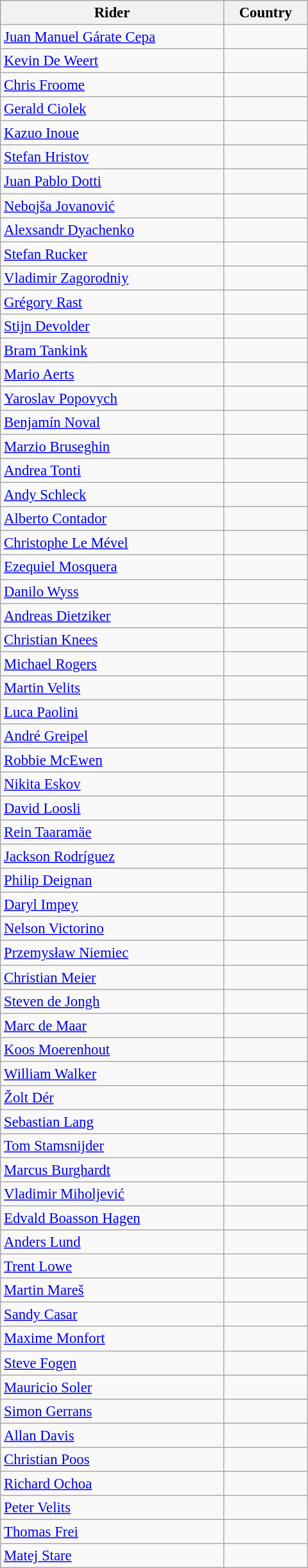<table class="wikitable" style="font-size:95%; text-align:left; width:320px;">
<tr>
<th>Rider</th>
<th>Country</th>
</tr>
<tr>
<td><a href='#'>Juan Manuel Gárate Cepa</a></td>
<td></td>
</tr>
<tr>
<td><a href='#'>Kevin De Weert</a></td>
<td></td>
</tr>
<tr>
<td><a href='#'>Chris Froome</a></td>
<td></td>
</tr>
<tr>
<td><a href='#'>Gerald Ciolek</a></td>
<td></td>
</tr>
<tr>
<td><a href='#'>Kazuo Inoue</a></td>
<td></td>
</tr>
<tr>
<td><a href='#'>Stefan Hristov</a></td>
<td></td>
</tr>
<tr>
<td><a href='#'>Juan Pablo Dotti</a></td>
<td></td>
</tr>
<tr>
<td><a href='#'>Nebojša Jovanović</a></td>
<td></td>
</tr>
<tr>
<td><a href='#'>Alexsandr Dyachenko</a></td>
<td></td>
</tr>
<tr>
<td><a href='#'>Stefan Rucker</a></td>
<td></td>
</tr>
<tr>
<td><a href='#'>Vladimir Zagorodniy</a></td>
<td></td>
</tr>
<tr>
<td><a href='#'>Grégory Rast</a></td>
<td></td>
</tr>
<tr>
<td><a href='#'>Stijn Devolder</a></td>
<td></td>
</tr>
<tr>
<td><a href='#'>Bram Tankink</a></td>
<td></td>
</tr>
<tr>
<td><a href='#'>Mario Aerts</a></td>
<td></td>
</tr>
<tr>
<td><a href='#'>Yaroslav Popovych</a></td>
<td></td>
</tr>
<tr>
<td><a href='#'>Benjamín Noval</a></td>
<td></td>
</tr>
<tr>
<td><a href='#'>Marzio Bruseghin</a></td>
<td></td>
</tr>
<tr>
<td><a href='#'>Andrea Tonti</a></td>
<td></td>
</tr>
<tr>
<td><a href='#'>Andy Schleck</a></td>
<td></td>
</tr>
<tr>
<td><a href='#'>Alberto Contador</a></td>
<td></td>
</tr>
<tr>
<td><a href='#'>Christophe Le Mével</a></td>
<td></td>
</tr>
<tr>
<td><a href='#'>Ezequiel Mosquera</a></td>
<td></td>
</tr>
<tr>
<td><a href='#'>Danilo Wyss</a></td>
<td></td>
</tr>
<tr>
<td><a href='#'>Andreas Dietziker</a></td>
<td></td>
</tr>
<tr>
<td><a href='#'>Christian Knees</a></td>
<td></td>
</tr>
<tr>
<td><a href='#'>Michael Rogers</a></td>
<td></td>
</tr>
<tr>
<td><a href='#'>Martin Velits</a></td>
<td></td>
</tr>
<tr>
<td><a href='#'>Luca Paolini</a></td>
<td></td>
</tr>
<tr>
<td><a href='#'>André Greipel</a></td>
<td></td>
</tr>
<tr>
<td><a href='#'>Robbie McEwen</a></td>
<td></td>
</tr>
<tr>
<td><a href='#'>Nikita Eskov</a></td>
<td></td>
</tr>
<tr>
<td><a href='#'>David Loosli</a></td>
<td></td>
</tr>
<tr>
<td><a href='#'>Rein Taaramäe</a></td>
<td></td>
</tr>
<tr>
<td><a href='#'>Jackson Rodríguez</a></td>
<td></td>
</tr>
<tr>
<td><a href='#'>Philip Deignan</a></td>
<td></td>
</tr>
<tr>
<td><a href='#'>Daryl Impey</a></td>
<td></td>
</tr>
<tr>
<td><a href='#'>Nelson Victorino</a></td>
<td></td>
</tr>
<tr>
<td><a href='#'>Przemysław Niemiec</a></td>
<td></td>
</tr>
<tr>
<td><a href='#'>Christian Meier</a></td>
<td></td>
</tr>
<tr>
<td><a href='#'>Steven de Jongh</a></td>
<td></td>
</tr>
<tr>
<td><a href='#'>Marc de Maar</a></td>
<td></td>
</tr>
<tr>
<td><a href='#'>Koos Moerenhout</a></td>
<td></td>
</tr>
<tr>
<td><a href='#'>William Walker</a></td>
<td></td>
</tr>
<tr>
<td><a href='#'>Žolt Dér</a></td>
<td></td>
</tr>
<tr>
<td><a href='#'>Sebastian Lang</a></td>
<td></td>
</tr>
<tr>
<td><a href='#'>Tom Stamsnijder</a></td>
<td></td>
</tr>
<tr>
<td><a href='#'>Marcus Burghardt</a></td>
<td></td>
</tr>
<tr>
<td><a href='#'>Vladimir Miholjević</a></td>
<td></td>
</tr>
<tr>
<td><a href='#'>Edvald Boasson Hagen</a></td>
<td></td>
</tr>
<tr>
<td><a href='#'>Anders Lund</a></td>
<td></td>
</tr>
<tr>
<td><a href='#'>Trent Lowe</a></td>
<td></td>
</tr>
<tr>
<td><a href='#'>Martin Mareš</a></td>
<td></td>
</tr>
<tr>
<td><a href='#'>Sandy Casar</a></td>
<td></td>
</tr>
<tr>
<td><a href='#'>Maxime Monfort</a></td>
<td></td>
</tr>
<tr>
<td><a href='#'>Steve Fogen</a></td>
<td></td>
</tr>
<tr>
<td><a href='#'>Mauricio Soler</a></td>
<td></td>
</tr>
<tr>
<td><a href='#'>Simon Gerrans</a></td>
<td></td>
</tr>
<tr>
<td><a href='#'>Allan Davis</a></td>
<td></td>
</tr>
<tr>
<td><a href='#'>Christian Poos</a></td>
<td></td>
</tr>
<tr>
<td><a href='#'>Richard Ochoa</a></td>
<td></td>
</tr>
<tr>
<td><a href='#'>Peter Velits</a></td>
<td></td>
</tr>
<tr>
<td><a href='#'>Thomas Frei</a></td>
<td></td>
</tr>
<tr>
<td><a href='#'>Matej Stare</a></td>
<td></td>
</tr>
</table>
